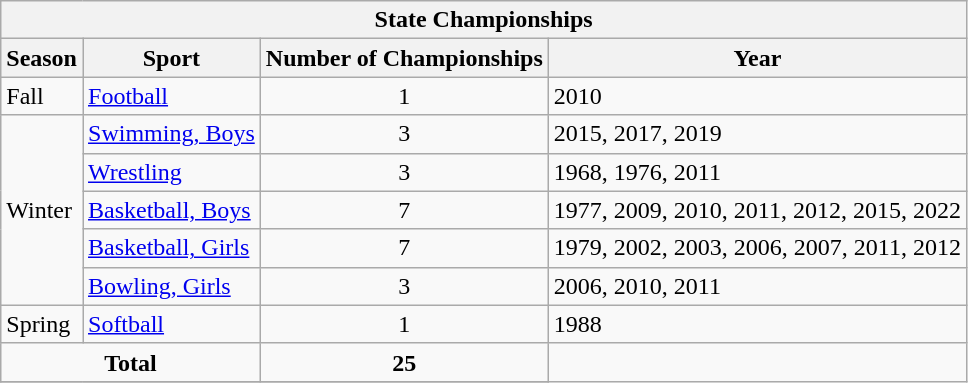<table class="wikitable">
<tr>
<th colspan="4">State Championships</th>
</tr>
<tr>
<th>Season</th>
<th>Sport</th>
<th>Number of Championships</th>
<th>Year</th>
</tr>
<tr>
<td rowspan="1">Fall</td>
<td><a href='#'>Football</a></td>
<td align="center">1</td>
<td>2010</td>
</tr>
<tr>
<td rowspan="5">Winter</td>
<td><a href='#'>Swimming, Boys</a></td>
<td align="center">3</td>
<td>2015, 2017, 2019</td>
</tr>
<tr>
<td><a href='#'>Wrestling</a></td>
<td align="center">3</td>
<td>1968, 1976, 2011</td>
</tr>
<tr>
<td><a href='#'>Basketball, Boys</a></td>
<td align="center">7</td>
<td>1977, 2009, 2010, 2011, 2012, 2015, 2022</td>
</tr>
<tr>
<td><a href='#'>Basketball, Girls</a></td>
<td align="center">7</td>
<td>1979, 2002, 2003, 2006, 2007, 2011, 2012</td>
</tr>
<tr>
<td><a href='#'>Bowling, Girls</a></td>
<td align="center">3</td>
<td>2006, 2010, 2011</td>
</tr>
<tr>
<td rowspan="1">Spring</td>
<td><a href='#'>Softball</a></td>
<td align="center">1</td>
<td>1988</td>
</tr>
<tr>
<td align="center" colspan="2"><strong>Total</strong></td>
<td align="center"><strong>25</strong></td>
</tr>
<tr>
</tr>
</table>
